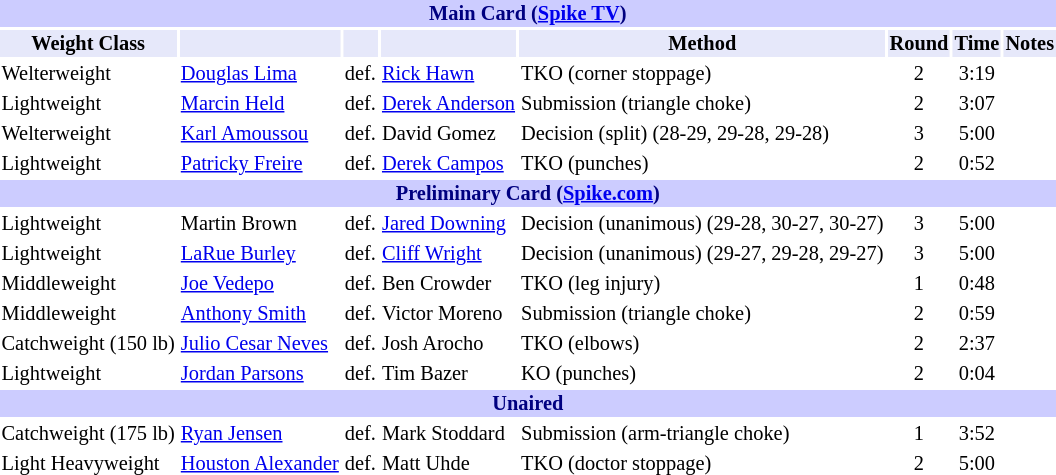<table class="toccolours" style="font-size: 85%;">
<tr>
<th colspan="8" style="background:#ccf; color:navy; text-align:center;"><strong>Main Card (<a href='#'>Spike TV</a>)</strong></th>
</tr>
<tr>
<th style="background:#e6e8fa; color:#000; text-align:center;">Weight Class</th>
<th style="background:#e6e8fa; color:#000; text-align:center;"></th>
<th style="background:#e6e8fa; color:#000; text-align:center;"></th>
<th style="background:#e6e8fa; color:#000; text-align:center;"></th>
<th style="background:#e6e8fa; color:#000; text-align:center;">Method</th>
<th style="background:#e6e8fa; color:#000; text-align:center;">Round</th>
<th style="background:#e6e8fa; color:#000; text-align:center;">Time</th>
<th style="background:#e6e8fa; color:#000; text-align:center;">Notes</th>
</tr>
<tr>
<td>Welterweight</td>
<td><a href='#'>Douglas Lima</a></td>
<td align=center>def.</td>
<td><a href='#'>Rick Hawn</a></td>
<td>TKO (corner stoppage)</td>
<td align=center>2</td>
<td align=center>3:19</td>
<td></td>
</tr>
<tr>
<td>Lightweight</td>
<td><a href='#'>Marcin Held</a></td>
<td align=center>def.</td>
<td><a href='#'>Derek Anderson</a></td>
<td>Submission (triangle choke)</td>
<td align=center>2</td>
<td align=center>3:07</td>
<td></td>
</tr>
<tr>
<td>Welterweight</td>
<td><a href='#'>Karl Amoussou</a></td>
<td align=center>def.</td>
<td>David Gomez</td>
<td>Decision (split) (28-29, 29-28, 29-28)</td>
<td align=center>3</td>
<td align=center>5:00</td>
<td></td>
</tr>
<tr>
<td>Lightweight</td>
<td><a href='#'>Patricky Freire</a></td>
<td align=center>def.</td>
<td><a href='#'>Derek Campos</a></td>
<td>TKO (punches)</td>
<td align=center>2</td>
<td align=center>0:52</td>
<td></td>
</tr>
<tr>
<th colspan="8" style="background:#ccf; color:navy; text-align:center;"><strong>Preliminary Card (<a href='#'>Spike.com</a>)</strong></th>
</tr>
<tr>
<td>Lightweight</td>
<td>Martin Brown</td>
<td align=center>def.</td>
<td><a href='#'>Jared Downing</a></td>
<td>Decision (unanimous) (29-28, 30-27, 30-27)</td>
<td align=center>3</td>
<td align=center>5:00</td>
<td></td>
</tr>
<tr>
<td>Lightweight</td>
<td><a href='#'>LaRue Burley</a></td>
<td align=center>def.</td>
<td><a href='#'>Cliff Wright</a></td>
<td>Decision (unanimous) (29-27, 29-28, 29-27)</td>
<td align=center>3</td>
<td align=center>5:00</td>
<td></td>
</tr>
<tr>
<td>Middleweight</td>
<td><a href='#'>Joe Vedepo</a></td>
<td align=center>def.</td>
<td>Ben Crowder</td>
<td>TKO (leg injury)</td>
<td align=center>1</td>
<td align=center>0:48</td>
<td></td>
</tr>
<tr>
<td>Middleweight</td>
<td><a href='#'>Anthony Smith</a></td>
<td align=center>def.</td>
<td>Victor Moreno</td>
<td>Submission (triangle choke)</td>
<td align=center>2</td>
<td align=center>0:59</td>
<td></td>
</tr>
<tr>
<td>Catchweight (150 lb)</td>
<td><a href='#'>Julio Cesar Neves</a></td>
<td align=center>def.</td>
<td>Josh Arocho</td>
<td>TKO (elbows)</td>
<td align=center>2</td>
<td align=center>2:37</td>
<td></td>
</tr>
<tr>
<td>Lightweight</td>
<td><a href='#'>Jordan Parsons</a></td>
<td align=center>def.</td>
<td>Tim Bazer</td>
<td>KO (punches)</td>
<td align=center>2</td>
<td align=center>0:04</td>
<td></td>
</tr>
<tr>
<th colspan="8" style="background:#ccf; color:navy; text-align:center;"><strong>Unaired</strong></th>
</tr>
<tr>
<td>Catchweight (175 lb)</td>
<td><a href='#'>Ryan Jensen</a></td>
<td align=center>def.</td>
<td>Mark Stoddard</td>
<td>Submission (arm-triangle choke)</td>
<td align=center>1</td>
<td align=center>3:52</td>
<td></td>
</tr>
<tr>
<td>Light Heavyweight</td>
<td><a href='#'>Houston Alexander</a></td>
<td align=center>def.</td>
<td>Matt Uhde</td>
<td>TKO (doctor stoppage)</td>
<td align=center>2</td>
<td align=center>5:00</td>
<td></td>
</tr>
</table>
